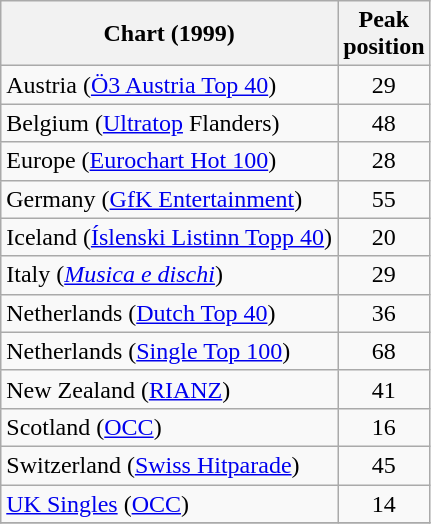<table class="wikitable sortable">
<tr>
<th align="center">Chart (1999)</th>
<th align="center">Peak<br>position</th>
</tr>
<tr>
<td>Austria (<a href='#'>Ö3 Austria Top 40</a>)</td>
<td align="center">29</td>
</tr>
<tr>
<td>Belgium (<a href='#'>Ultratop</a> Flanders)</td>
<td align="center">48</td>
</tr>
<tr>
<td>Europe (<a href='#'>Eurochart Hot 100</a>)</td>
<td align="center">28</td>
</tr>
<tr>
<td>Germany (<a href='#'>GfK Entertainment</a>)</td>
<td align="center">55</td>
</tr>
<tr>
<td>Iceland (<a href='#'>Íslenski Listinn Topp 40</a>)</td>
<td align="center">20</td>
</tr>
<tr>
<td>Italy (<em><a href='#'>Musica e dischi</a></em>)</td>
<td align="center">29</td>
</tr>
<tr>
<td>Netherlands (<a href='#'>Dutch Top 40</a>)</td>
<td align="center">36</td>
</tr>
<tr>
<td>Netherlands (<a href='#'>Single Top 100</a>)</td>
<td align="center">68</td>
</tr>
<tr>
<td>New Zealand (<a href='#'>RIANZ</a>)</td>
<td align="center">41</td>
</tr>
<tr>
<td>Scotland (<a href='#'>OCC</a>)</td>
<td align="center">16</td>
</tr>
<tr>
<td>Switzerland (<a href='#'>Swiss Hitparade</a>)</td>
<td align="center">45</td>
</tr>
<tr>
<td><a href='#'>UK Singles</a> (<a href='#'>OCC</a>)</td>
<td align="center">14</td>
</tr>
<tr>
</tr>
</table>
